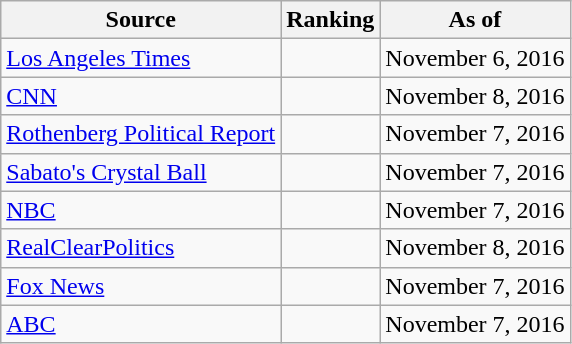<table class="wikitable" style="text-align:center">
<tr>
<th>Source</th>
<th>Ranking</th>
<th>As of</th>
</tr>
<tr>
<td align="left"><a href='#'>Los Angeles Times</a></td>
<td></td>
<td>November 6, 2016</td>
</tr>
<tr>
<td align="left"><a href='#'>CNN</a></td>
<td></td>
<td>November 8, 2016</td>
</tr>
<tr>
<td align=left><a href='#'>Rothenberg Political Report</a></td>
<td></td>
<td>November 7, 2016</td>
</tr>
<tr>
<td align="left"><a href='#'>Sabato's Crystal Ball</a></td>
<td></td>
<td>November 7, 2016</td>
</tr>
<tr>
<td align="left"><a href='#'>NBC</a></td>
<td></td>
<td>November 7, 2016</td>
</tr>
<tr>
<td align="left"><a href='#'>RealClearPolitics</a></td>
<td></td>
<td>November 8, 2016</td>
</tr>
<tr>
<td align="left"><a href='#'>Fox News</a></td>
<td></td>
<td>November 7, 2016</td>
</tr>
<tr>
<td align="left"><a href='#'>ABC</a></td>
<td></td>
<td>November 7, 2016</td>
</tr>
</table>
